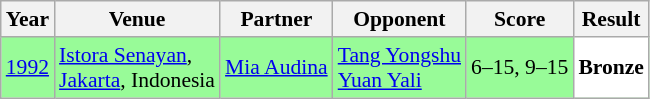<table class="sortable wikitable" style="font-size: 90%;">
<tr>
<th>Year</th>
<th>Venue</th>
<th>Partner</th>
<th>Opponent</th>
<th>Score</th>
<th>Result</th>
</tr>
<tr style="background:#98FB98">
<td align="center"><a href='#'>1992</a></td>
<td align="left"><a href='#'>Istora Senayan</a>,<br><a href='#'>Jakarta</a>, Indonesia</td>
<td align="left"> <a href='#'>Mia Audina</a></td>
<td align="left"> <a href='#'>Tang Yongshu</a> <br>  <a href='#'>Yuan Yali</a></td>
<td align="left">6–15, 9–15</td>
<td style="text-align:left; background:white"> <strong>Bronze</strong></td>
</tr>
</table>
